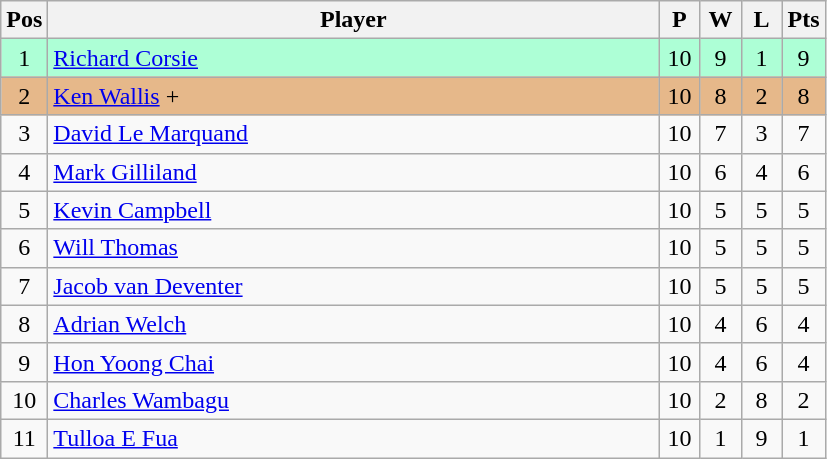<table class="wikitable" style="font-size: 100%">
<tr>
<th width=20>Pos</th>
<th width=400>Player</th>
<th width=20>P</th>
<th width=20>W</th>
<th width=20>L</th>
<th width=20>Pts</th>
</tr>
<tr align=center style="background: #ADFFD6;">
<td>1</td>
<td align="left"> <a href='#'>Richard Corsie</a></td>
<td>10</td>
<td>9</td>
<td>1</td>
<td>9</td>
</tr>
<tr align=center style="background: #E6B88A;">
<td>2</td>
<td align="left"> <a href='#'>Ken Wallis</a> +</td>
<td>10</td>
<td>8</td>
<td>2</td>
<td>8</td>
</tr>
<tr align=center>
<td>3</td>
<td align="left"> <a href='#'>David Le Marquand</a></td>
<td>10</td>
<td>7</td>
<td>3</td>
<td>7</td>
</tr>
<tr align=center>
<td>4</td>
<td align="left"> <a href='#'>Mark Gilliland</a></td>
<td>10</td>
<td>6</td>
<td>4</td>
<td>6</td>
</tr>
<tr align=center>
<td>5</td>
<td align="left"> <a href='#'>Kevin Campbell</a></td>
<td>10</td>
<td>5</td>
<td>5</td>
<td>5</td>
</tr>
<tr align=center>
<td>6</td>
<td align="left"> <a href='#'>Will Thomas</a></td>
<td>10</td>
<td>5</td>
<td>5</td>
<td>5</td>
</tr>
<tr align=center>
<td>7</td>
<td align="left"> <a href='#'>Jacob van Deventer</a></td>
<td>10</td>
<td>5</td>
<td>5</td>
<td>5</td>
</tr>
<tr align=center>
<td>8</td>
<td align="left"> <a href='#'>Adrian Welch</a></td>
<td>10</td>
<td>4</td>
<td>6</td>
<td>4</td>
</tr>
<tr align=center>
<td>9</td>
<td align="left"> <a href='#'>Hon Yoong Chai</a></td>
<td>10</td>
<td>4</td>
<td>6</td>
<td>4</td>
</tr>
<tr align=center>
<td>10</td>
<td align="left"> <a href='#'>Charles Wambagu</a></td>
<td>10</td>
<td>2</td>
<td>8</td>
<td>2</td>
</tr>
<tr align=center>
<td>11</td>
<td align="left"> <a href='#'>Tulloa E Fua</a></td>
<td>10</td>
<td>1</td>
<td>9</td>
<td>1</td>
</tr>
</table>
